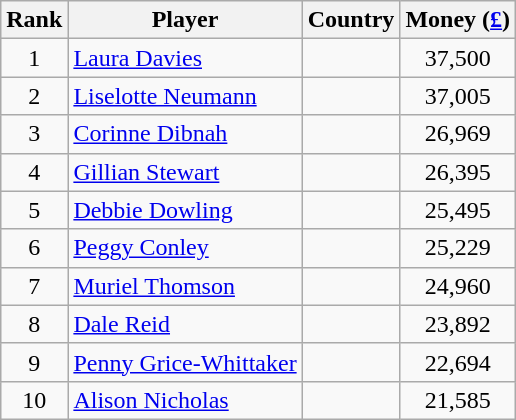<table class="wikitable">
<tr>
<th>Rank</th>
<th>Player</th>
<th>Country</th>
<th>Money (<a href='#'>£</a>)</th>
</tr>
<tr>
<td align=center>1</td>
<td><a href='#'>Laura Davies</a></td>
<td></td>
<td align=center>37,500</td>
</tr>
<tr>
<td align=center>2</td>
<td><a href='#'>Liselotte Neumann</a></td>
<td></td>
<td align=center>37,005</td>
</tr>
<tr>
<td align=center>3</td>
<td><a href='#'>Corinne Dibnah</a></td>
<td></td>
<td align=center>26,969</td>
</tr>
<tr>
<td align=center>4</td>
<td><a href='#'>Gillian Stewart</a></td>
<td></td>
<td align=center>26,395</td>
</tr>
<tr>
<td align=center>5</td>
<td><a href='#'>Debbie Dowling</a></td>
<td></td>
<td align=center>25,495</td>
</tr>
<tr>
<td align=center>6</td>
<td><a href='#'>Peggy Conley</a></td>
<td></td>
<td align=center>25,229</td>
</tr>
<tr>
<td align=center>7</td>
<td><a href='#'>Muriel Thomson</a></td>
<td></td>
<td align=center>24,960</td>
</tr>
<tr>
<td align=center>8</td>
<td><a href='#'>Dale Reid</a></td>
<td></td>
<td align=center>23,892</td>
</tr>
<tr>
<td align=center>9</td>
<td><a href='#'>Penny Grice-Whittaker</a></td>
<td></td>
<td align=center>22,694</td>
</tr>
<tr>
<td align=center>10</td>
<td><a href='#'>Alison Nicholas</a></td>
<td></td>
<td align=center>21,585</td>
</tr>
</table>
